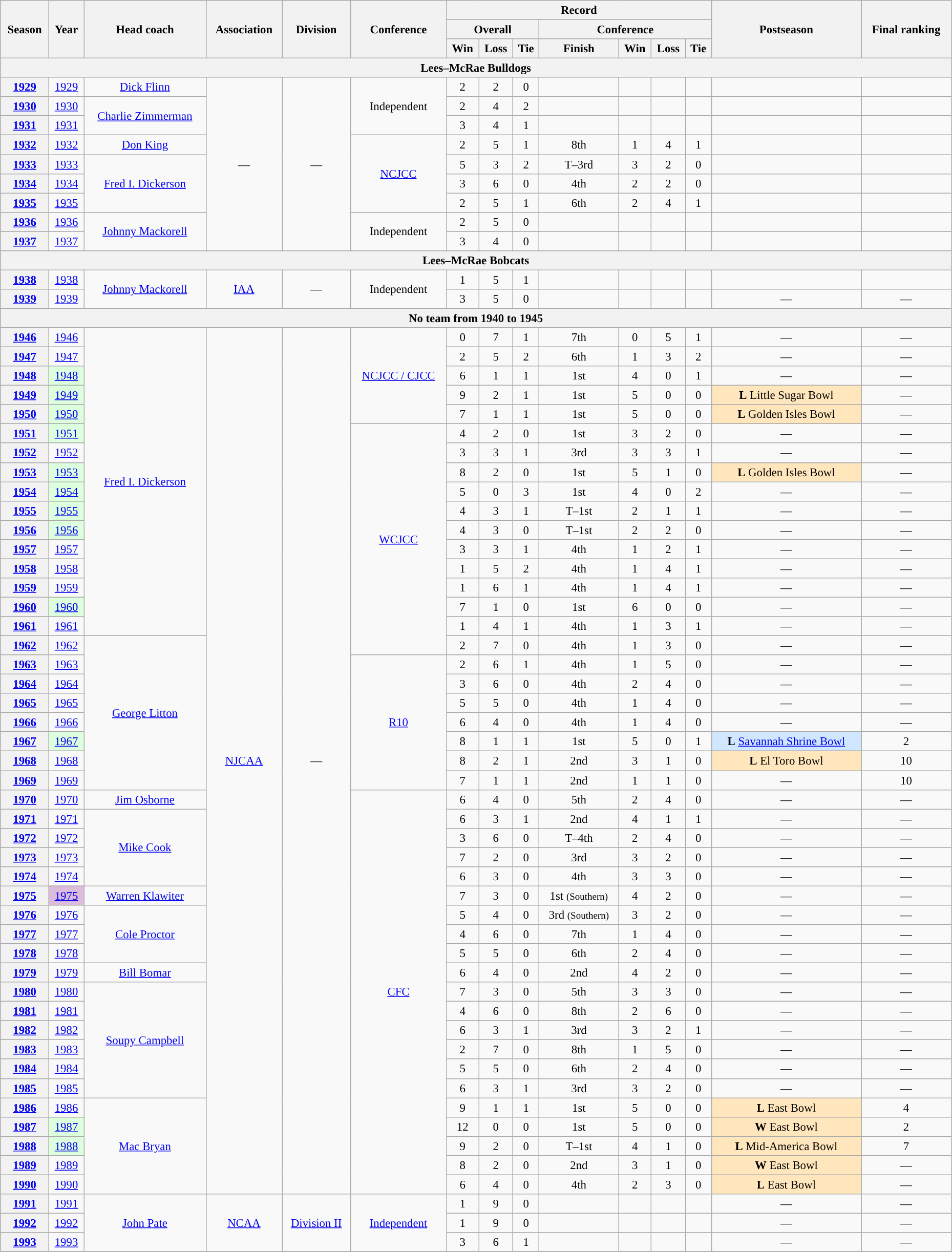<table class="wikitable" style="font-size: 95%; width:98%;text-align:center;">
<tr>
<th rowspan="3">Season</th>
<th rowspan="3">Year</th>
<th rowspan="3">Head coach</th>
<th rowspan="3">Association</th>
<th rowspan="3">Division</th>
<th rowspan="3">Conference</th>
<th colspan="7">Record</th>
<th rowspan="3">Postseason</th>
<th rowspan="3">Final ranking</th>
</tr>
<tr>
<th colspan="3">Overall</th>
<th colspan="4">Conference</th>
</tr>
<tr>
<th>Win</th>
<th>Loss</th>
<th>Tie</th>
<th>Finish</th>
<th>Win</th>
<th>Loss</th>
<th>Tie</th>
</tr>
<tr>
<th colspan="15">Lees–McRae Bulldogs</th>
</tr>
<tr>
<th><a href='#'>1929</a></th>
<td><a href='#'>1929</a></td>
<td><a href='#'>Dick Flinn</a></td>
<td rowspan="9">—</td>
<td rowspan="9">—</td>
<td rowspan="3">Independent</td>
<td>2</td>
<td>2</td>
<td>0</td>
<td></td>
<td></td>
<td></td>
<td></td>
<td></td>
<td></td>
</tr>
<tr>
<th><a href='#'>1930</a></th>
<td><a href='#'>1930</a></td>
<td rowspan="2"><a href='#'>Charlie Zimmerman</a></td>
<td>2</td>
<td>4</td>
<td>2</td>
<td></td>
<td></td>
<td></td>
<td></td>
<td></td>
<td></td>
</tr>
<tr>
<th><a href='#'>1931</a></th>
<td><a href='#'>1931</a></td>
<td>3</td>
<td>4</td>
<td>1</td>
<td></td>
<td></td>
<td></td>
<td></td>
<td></td>
<td></td>
</tr>
<tr>
<th><a href='#'>1932</a></th>
<td><a href='#'>1932</a></td>
<td><a href='#'>Don King</a></td>
<td rowspan="4"><a href='#'>NCJCC</a></td>
<td>2</td>
<td>5</td>
<td>1</td>
<td>8th</td>
<td>1</td>
<td>4</td>
<td>1</td>
<td></td>
<td></td>
</tr>
<tr>
<th><a href='#'>1933</a></th>
<td><a href='#'>1933</a></td>
<td rowspan="3"><a href='#'>Fred I. Dickerson</a></td>
<td>5</td>
<td>3</td>
<td>2</td>
<td>T–3rd</td>
<td>3</td>
<td>2</td>
<td>0</td>
<td></td>
<td></td>
</tr>
<tr>
<th><a href='#'>1934</a></th>
<td><a href='#'>1934</a></td>
<td>3</td>
<td>6</td>
<td>0</td>
<td>4th</td>
<td>2</td>
<td>2</td>
<td>0</td>
<td></td>
<td></td>
</tr>
<tr>
<th><a href='#'>1935</a></th>
<td><a href='#'>1935</a></td>
<td>2</td>
<td>5</td>
<td>1</td>
<td>6th</td>
<td>2</td>
<td>4</td>
<td>1</td>
<td></td>
<td></td>
</tr>
<tr>
<th><a href='#'>1936</a></th>
<td><a href='#'>1936</a></td>
<td rowspan="2"><a href='#'>Johnny Mackorell</a></td>
<td rowspan="2">Independent</td>
<td>2</td>
<td>5</td>
<td>0</td>
<td></td>
<td></td>
<td></td>
<td></td>
<td></td>
<td></td>
</tr>
<tr>
<th><a href='#'>1937</a></th>
<td><a href='#'>1937</a></td>
<td>3</td>
<td>4</td>
<td>0</td>
<td></td>
<td></td>
<td></td>
<td></td>
<td></td>
<td></td>
</tr>
<tr>
<th colspan="15">Lees–McRae Bobcats</th>
</tr>
<tr>
<th><a href='#'>1938</a></th>
<td><a href='#'>1938</a></td>
<td rowspan="2"><a href='#'>Johnny Mackorell</a></td>
<td rowspan="2"><a href='#'>IAA</a></td>
<td rowspan="2">—</td>
<td rowspan="2">Independent</td>
<td>1</td>
<td>5</td>
<td>1</td>
<td></td>
<td></td>
<td></td>
<td></td>
<td></td>
<td></td>
</tr>
<tr>
<th><a href='#'>1939</a></th>
<td><a href='#'>1939</a></td>
<td>3</td>
<td>5</td>
<td>0</td>
<td></td>
<td></td>
<td></td>
<td></td>
<td>—</td>
<td>—</td>
</tr>
<tr>
<th colspan="15">No team from 1940 to 1945</th>
</tr>
<tr>
<th><a href='#'>1946</a></th>
<td><a href='#'>1946</a></td>
<td rowspan="16"><a href='#'>Fred I. Dickerson</a></td>
<td rowspan="45"><a href='#'>NJCAA</a></td>
<td rowspan="45">—</td>
<td rowspan="5"><a href='#'>NCJCC / CJCC</a></td>
<td>0</td>
<td>7</td>
<td>1</td>
<td>7th</td>
<td>0</td>
<td>5</td>
<td>1</td>
<td>—</td>
<td>—</td>
</tr>
<tr>
<th><a href='#'>1947</a></th>
<td><a href='#'>1947</a></td>
<td>2</td>
<td>5</td>
<td>2</td>
<td>6th</td>
<td>1</td>
<td>3</td>
<td>2</td>
<td>—</td>
<td>—</td>
</tr>
<tr>
<th><a href='#'>1948</a></th>
<td bgcolor="#ddffdd"><a href='#'>1948</a></td>
<td>6</td>
<td>1</td>
<td>1</td>
<td>1st</td>
<td>4</td>
<td>0</td>
<td>1</td>
<td>—</td>
<td>—</td>
</tr>
<tr>
<th><a href='#'>1949</a></th>
<td bgcolor="#ddffdd"><a href='#'>1949</a></td>
<td>9</td>
<td>2</td>
<td>1</td>
<td>1st</td>
<td>5</td>
<td>0</td>
<td>0</td>
<td bgcolor="#ffe6bd"><strong>L</strong> Little Sugar Bowl</td>
<td>—</td>
</tr>
<tr>
<th><a href='#'>1950</a></th>
<td bgcolor="#ddffdd"><a href='#'>1950</a></td>
<td>7</td>
<td>1</td>
<td>1</td>
<td>1st</td>
<td>5</td>
<td>0</td>
<td>0</td>
<td bgcolor="#ffe6bd"><strong>L</strong> Golden Isles Bowl</td>
<td>—</td>
</tr>
<tr>
<th><a href='#'>1951</a></th>
<td bgcolor="#ddffdd"><a href='#'>1951</a></td>
<td rowspan="12"><a href='#'>WCJCC</a></td>
<td>4</td>
<td>2</td>
<td>0</td>
<td>1st</td>
<td>3</td>
<td>2</td>
<td>0</td>
<td>—</td>
<td>—</td>
</tr>
<tr>
<th><a href='#'>1952</a></th>
<td><a href='#'>1952</a></td>
<td>3</td>
<td>3</td>
<td>1</td>
<td>3rd</td>
<td>3</td>
<td>3</td>
<td>1</td>
<td>—</td>
<td>—</td>
</tr>
<tr>
<th><a href='#'>1953</a></th>
<td bgcolor="#ddffdd"><a href='#'>1953</a></td>
<td>8</td>
<td>2</td>
<td>0</td>
<td>1st</td>
<td>5</td>
<td>1</td>
<td>0</td>
<td bgcolor="#ffe6bd"><strong>L</strong> Golden Isles Bowl</td>
<td>—</td>
</tr>
<tr>
<th><a href='#'>1954</a></th>
<td bgcolor="#ddffdd"><a href='#'>1954</a></td>
<td>5</td>
<td>0</td>
<td>3</td>
<td>1st</td>
<td>4</td>
<td>0</td>
<td>2</td>
<td>—</td>
<td>—</td>
</tr>
<tr>
<th><a href='#'>1955</a></th>
<td bgcolor="#ddffdd"><a href='#'>1955</a></td>
<td>4</td>
<td>3</td>
<td>1</td>
<td>T–1st</td>
<td>2</td>
<td>1</td>
<td>1</td>
<td>—</td>
<td>—</td>
</tr>
<tr>
<th><a href='#'>1956</a></th>
<td bgcolor="#ddffdd"><a href='#'>1956</a></td>
<td>4</td>
<td>3</td>
<td>0</td>
<td>T–1st</td>
<td>2</td>
<td>2</td>
<td>0</td>
<td>—</td>
<td>—</td>
</tr>
<tr>
<th><a href='#'>1957</a></th>
<td><a href='#'>1957</a></td>
<td>3</td>
<td>3</td>
<td>1</td>
<td>4th</td>
<td>1</td>
<td>2</td>
<td>1</td>
<td>—</td>
<td>—</td>
</tr>
<tr>
<th><a href='#'>1958</a></th>
<td><a href='#'>1958</a></td>
<td>1</td>
<td>5</td>
<td>2</td>
<td>4th</td>
<td>1</td>
<td>4</td>
<td>1</td>
<td>—</td>
<td>—</td>
</tr>
<tr>
<th><a href='#'>1959</a></th>
<td><a href='#'>1959</a></td>
<td>1</td>
<td>6</td>
<td>1</td>
<td>4th</td>
<td>1</td>
<td>4</td>
<td>1</td>
<td>—</td>
<td>—</td>
</tr>
<tr>
<th><a href='#'>1960</a></th>
<td bgcolor="#ddffdd"><a href='#'>1960</a></td>
<td>7</td>
<td>1</td>
<td>0</td>
<td>1st</td>
<td>6</td>
<td>0</td>
<td>0</td>
<td>—</td>
<td>—</td>
</tr>
<tr>
<th><a href='#'>1961</a></th>
<td><a href='#'>1961</a></td>
<td>1</td>
<td>4</td>
<td>1</td>
<td>4th</td>
<td>1</td>
<td>3</td>
<td>1</td>
<td>—</td>
<td>—</td>
</tr>
<tr>
<th><a href='#'>1962</a></th>
<td><a href='#'>1962</a></td>
<td rowspan="8"><a href='#'>George Litton</a></td>
<td>2</td>
<td>7</td>
<td>0</td>
<td>4th</td>
<td>1</td>
<td>3</td>
<td>0</td>
<td>—</td>
<td>—</td>
</tr>
<tr>
<th><a href='#'>1963</a></th>
<td><a href='#'>1963</a></td>
<td rowspan="7"><a href='#'>R10</a></td>
<td>2</td>
<td>6</td>
<td>1</td>
<td>4th</td>
<td>1</td>
<td>5</td>
<td>0</td>
<td>—</td>
<td>—</td>
</tr>
<tr>
<th><a href='#'>1964</a></th>
<td><a href='#'>1964</a></td>
<td>3</td>
<td>6</td>
<td>0</td>
<td>4th</td>
<td>2</td>
<td>4</td>
<td>0</td>
<td>—</td>
<td>—</td>
</tr>
<tr>
<th><a href='#'>1965</a></th>
<td><a href='#'>1965</a></td>
<td>5</td>
<td>5</td>
<td>0</td>
<td>4th</td>
<td>1</td>
<td>4</td>
<td>0</td>
<td>—</td>
<td>—</td>
</tr>
<tr>
<th><a href='#'>1966</a></th>
<td><a href='#'>1966</a></td>
<td>6</td>
<td>4</td>
<td>0</td>
<td>4th</td>
<td>1</td>
<td>4</td>
<td>0</td>
<td>—</td>
<td>—</td>
</tr>
<tr>
<th><a href='#'>1967</a></th>
<td bgcolor="#ddffdd"><a href='#'>1967</a></td>
<td>8</td>
<td>1</td>
<td>1</td>
<td>1st</td>
<td>5</td>
<td>0</td>
<td>1</td>
<td bgcolor="#d0e7ff"><strong>L</strong> <a href='#'>Savannah Shrine Bowl</a></td>
<td>2</td>
</tr>
<tr>
<th><a href='#'>1968</a></th>
<td><a href='#'>1968</a></td>
<td>8</td>
<td>2</td>
<td>1</td>
<td>2nd</td>
<td>3</td>
<td>1</td>
<td>0</td>
<td bgcolor="#ffe6bd"><strong>L</strong> El Toro Bowl</td>
<td>10</td>
</tr>
<tr>
<th><a href='#'>1969</a></th>
<td><a href='#'>1969</a></td>
<td>7</td>
<td>1</td>
<td>1</td>
<td>2nd</td>
<td>1</td>
<td>1</td>
<td>0</td>
<td>—</td>
<td>10</td>
</tr>
<tr>
<th><a href='#'>1970</a></th>
<td><a href='#'>1970</a></td>
<td><a href='#'>Jim Osborne</a></td>
<td rowspan="21"><a href='#'>CFC</a></td>
<td>6</td>
<td>4</td>
<td>0</td>
<td>5th</td>
<td>2</td>
<td>4</td>
<td>0</td>
<td>—</td>
<td>—</td>
</tr>
<tr>
<th><a href='#'>1971</a></th>
<td><a href='#'>1971</a></td>
<td rowspan="4"><a href='#'>Mike Cook</a></td>
<td>6</td>
<td>3</td>
<td>1</td>
<td>2nd</td>
<td>4</td>
<td>1</td>
<td>1</td>
<td>—</td>
<td>—</td>
</tr>
<tr>
<th><a href='#'>1972</a></th>
<td><a href='#'>1972</a></td>
<td>3</td>
<td>6</td>
<td>0</td>
<td>T–4th</td>
<td>2</td>
<td>4</td>
<td>0</td>
<td>—</td>
<td>—</td>
</tr>
<tr>
<th><a href='#'>1973</a></th>
<td><a href='#'>1973</a></td>
<td>7</td>
<td>2</td>
<td>0</td>
<td>3rd</td>
<td>3</td>
<td>2</td>
<td>0</td>
<td>—</td>
<td>—</td>
</tr>
<tr>
<th><a href='#'>1974</a></th>
<td><a href='#'>1974</a></td>
<td>6</td>
<td>3</td>
<td>0</td>
<td>4th</td>
<td>3</td>
<td>3</td>
<td>0</td>
<td>—</td>
<td>—</td>
</tr>
<tr>
<th><a href='#'>1975</a></th>
<td bgcolor="#ddbbdd"><a href='#'>1975</a></td>
<td><a href='#'>Warren Klawiter</a></td>
<td>7</td>
<td>3</td>
<td>0</td>
<td>1st <small>(Southern)</small></td>
<td>4</td>
<td>2</td>
<td>0</td>
<td>—</td>
<td>—</td>
</tr>
<tr>
<th><a href='#'>1976</a></th>
<td><a href='#'>1976</a></td>
<td rowspan="3"><a href='#'>Cole Proctor</a></td>
<td>5</td>
<td>4</td>
<td>0</td>
<td>3rd <small>(Southern)</small></td>
<td>3</td>
<td>2</td>
<td>0</td>
<td>—</td>
<td>—</td>
</tr>
<tr>
<th><a href='#'>1977</a></th>
<td><a href='#'>1977</a></td>
<td>4</td>
<td>6</td>
<td>0</td>
<td>7th</td>
<td>1</td>
<td>4</td>
<td>0</td>
<td>—</td>
<td>—</td>
</tr>
<tr>
<th><a href='#'>1978</a></th>
<td><a href='#'>1978</a></td>
<td>5</td>
<td>5</td>
<td>0</td>
<td>6th</td>
<td>2</td>
<td>4</td>
<td>0</td>
<td>—</td>
<td>—</td>
</tr>
<tr>
<th><a href='#'>1979</a></th>
<td><a href='#'>1979</a></td>
<td><a href='#'>Bill Bomar</a></td>
<td>6</td>
<td>4</td>
<td>0</td>
<td>2nd</td>
<td>4</td>
<td>2</td>
<td>0</td>
<td>—</td>
<td>—</td>
</tr>
<tr>
<th><a href='#'>1980</a></th>
<td><a href='#'>1980</a></td>
<td rowspan="6"><a href='#'>Soupy Campbell</a></td>
<td>7</td>
<td>3</td>
<td>0</td>
<td>5th</td>
<td>3</td>
<td>3</td>
<td>0</td>
<td>—</td>
<td>—</td>
</tr>
<tr>
<th><a href='#'>1981</a></th>
<td><a href='#'>1981</a></td>
<td>4</td>
<td>6</td>
<td>0</td>
<td>8th</td>
<td>2</td>
<td>6</td>
<td>0</td>
<td>—</td>
<td>—</td>
</tr>
<tr>
<th><a href='#'>1982</a></th>
<td><a href='#'>1982</a></td>
<td>6</td>
<td>3</td>
<td>1</td>
<td>3rd</td>
<td>3</td>
<td>2</td>
<td>1</td>
<td>—</td>
<td>—</td>
</tr>
<tr>
<th><a href='#'>1983</a></th>
<td><a href='#'>1983</a></td>
<td>2</td>
<td>7</td>
<td>0</td>
<td>8th</td>
<td>1</td>
<td>5</td>
<td>0</td>
<td>—</td>
<td>—</td>
</tr>
<tr>
<th><a href='#'>1984</a></th>
<td><a href='#'>1984</a></td>
<td>5</td>
<td>5</td>
<td>0</td>
<td>6th</td>
<td>2</td>
<td>4</td>
<td>0</td>
<td>—</td>
<td>—</td>
</tr>
<tr>
<th><a href='#'>1985</a></th>
<td><a href='#'>1985</a></td>
<td>6</td>
<td>3</td>
<td>1</td>
<td>3rd</td>
<td>3</td>
<td>2</td>
<td>0</td>
<td>—</td>
<td>—</td>
</tr>
<tr>
<th><a href='#'>1986</a></th>
<td><a href='#'>1986</a></td>
<td rowspan="5"><a href='#'>Mac Bryan</a></td>
<td>9</td>
<td>1</td>
<td>1</td>
<td>1st</td>
<td>5</td>
<td>0</td>
<td>0</td>
<td bgcolor="#ffe6bd"><strong>L</strong> East Bowl</td>
<td>4</td>
</tr>
<tr>
<th><a href='#'>1987</a></th>
<td bgcolor="#ddffdd"><a href='#'>1987</a></td>
<td>12</td>
<td>0</td>
<td>0</td>
<td>1st</td>
<td>5</td>
<td>0</td>
<td>0</td>
<td bgcolor="#ffe6bd"><strong>W</strong> East Bowl</td>
<td>2</td>
</tr>
<tr>
<th><a href='#'>1988</a></th>
<td bgcolor="#ddffdd"><a href='#'>1988</a></td>
<td>9</td>
<td>2</td>
<td>0</td>
<td>T–1st</td>
<td>4</td>
<td>1</td>
<td>0</td>
<td bgcolor="#ffe6bd"><strong>L</strong> Mid-America Bowl</td>
<td>7</td>
</tr>
<tr>
<th><a href='#'>1989</a></th>
<td><a href='#'>1989</a></td>
<td>8</td>
<td>2</td>
<td>0</td>
<td>2nd</td>
<td>3</td>
<td>1</td>
<td>0</td>
<td bgcolor="#ffe6bd"><strong>W</strong> East Bowl</td>
<td>—</td>
</tr>
<tr>
<th><a href='#'>1990</a></th>
<td><a href='#'>1990</a></td>
<td>6</td>
<td>4</td>
<td>0</td>
<td>4th</td>
<td>2</td>
<td>3</td>
<td>0</td>
<td bgcolor="#ffe6bd"><strong>L</strong> East Bowl</td>
<td>—</td>
</tr>
<tr>
<th><a href='#'>1991</a></th>
<td><a href='#'>1991</a></td>
<td rowspan="3"><a href='#'>John Pate</a></td>
<td rowspan="3"><a href='#'>NCAA</a></td>
<td rowspan="3"><a href='#'>Division II</a></td>
<td rowspan="3"><a href='#'>Independent</a></td>
<td>1</td>
<td>9</td>
<td>0</td>
<td></td>
<td></td>
<td></td>
<td></td>
<td>—</td>
<td>—</td>
</tr>
<tr>
<th><a href='#'>1992</a></th>
<td><a href='#'>1992</a></td>
<td>1</td>
<td>9</td>
<td>0</td>
<td></td>
<td></td>
<td></td>
<td></td>
<td>—</td>
<td>—</td>
</tr>
<tr>
<th><a href='#'>1993</a></th>
<td><a href='#'>1993</a></td>
<td>3</td>
<td>6</td>
<td>1</td>
<td></td>
<td></td>
<td></td>
<td></td>
<td>—</td>
<td>—</td>
</tr>
<tr>
</tr>
</table>
